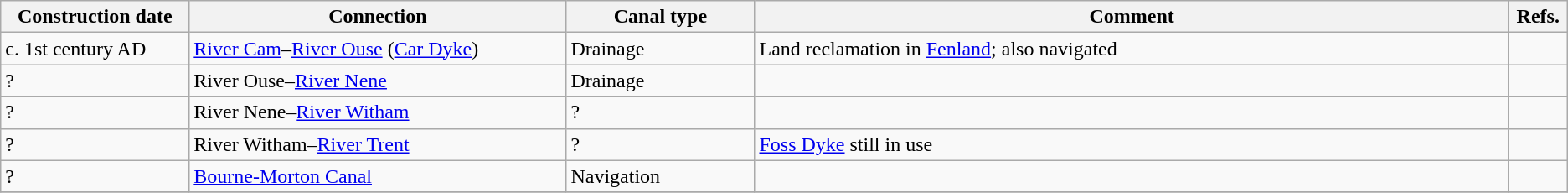<table class="wikitable">
<tr>
<th width="10%">Construction date</th>
<th width="20%">Connection</th>
<th width="10%">Canal type</th>
<th width="40%">Comment</th>
<th width="2%">Refs.</th>
</tr>
<tr>
<td>c. 1st century AD</td>
<td><a href='#'>River Cam</a>–<a href='#'>River Ouse</a> (<a href='#'>Car Dyke</a>)</td>
<td>Drainage</td>
<td>Land reclamation in <a href='#'>Fenland</a>; also navigated</td>
<td></td>
</tr>
<tr>
<td>?</td>
<td>River Ouse–<a href='#'>River Nene</a></td>
<td>Drainage</td>
<td></td>
<td></td>
</tr>
<tr>
<td>?</td>
<td>River Nene–<a href='#'>River Witham</a></td>
<td>?</td>
<td></td>
<td></td>
</tr>
<tr>
<td>?</td>
<td>River Witham–<a href='#'>River Trent</a></td>
<td>?</td>
<td><a href='#'>Foss Dyke</a> still in use</td>
<td></td>
</tr>
<tr>
<td>?</td>
<td><a href='#'>Bourne-Morton Canal</a></td>
<td>Navigation</td>
<td></td>
<td></td>
</tr>
<tr>
</tr>
</table>
